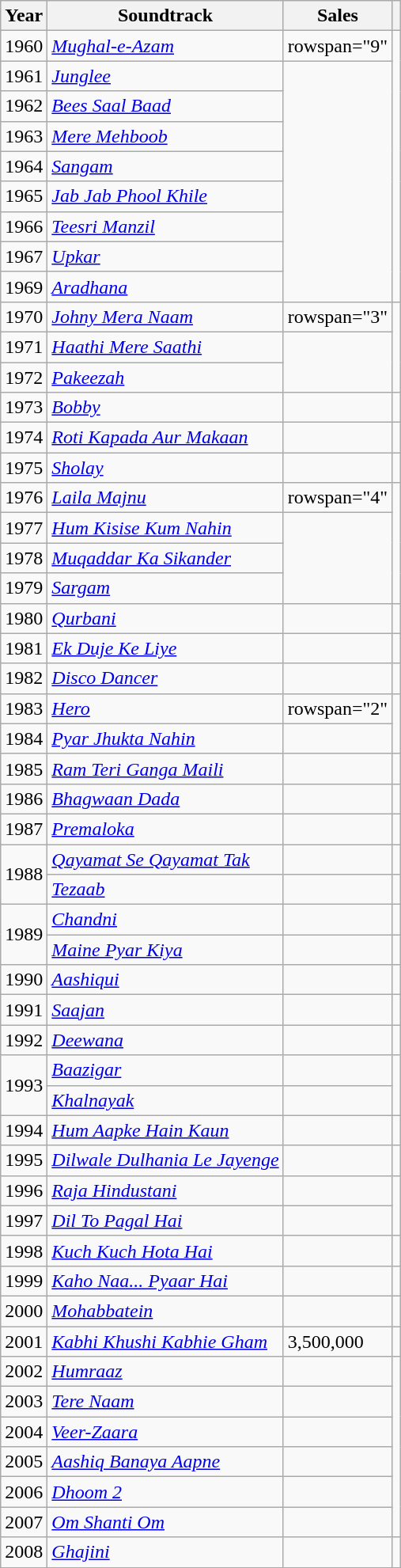<table class="wikitable sortable">
<tr>
<th scope="col">Year</th>
<th scope="col">Soundtrack</th>
<th scope="col">Sales</th>
<th scope="col"></th>
</tr>
<tr>
<td>1960</td>
<td><em><a href='#'>Mughal-e-Azam</a></em></td>
<td>rowspan="9" </td>
<td rowspan="9"></td>
</tr>
<tr>
<td>1961</td>
<td><em><a href='#'>Junglee</a></em></td>
</tr>
<tr>
<td>1962</td>
<td><em><a href='#'>Bees Saal Baad</a></em></td>
</tr>
<tr>
<td>1963</td>
<td><em><a href='#'>Mere Mehboob</a></em></td>
</tr>
<tr>
<td>1964</td>
<td><em><a href='#'>Sangam</a></em></td>
</tr>
<tr>
<td>1965</td>
<td><em><a href='#'>Jab Jab Phool Khile</a></em></td>
</tr>
<tr>
<td>1966</td>
<td><em><a href='#'>Teesri Manzil</a></em></td>
</tr>
<tr>
<td>1967</td>
<td><em><a href='#'>Upkar</a></em></td>
</tr>
<tr>
<td>1969</td>
<td><em><a href='#'>Aradhana</a></em></td>
</tr>
<tr>
<td>1970</td>
<td><em><a href='#'>Johny Mera Naam</a></em></td>
<td>rowspan="3" </td>
<td rowspan="3"></td>
</tr>
<tr>
<td>1971</td>
<td><em><a href='#'>Haathi Mere Saathi</a></em></td>
</tr>
<tr>
<td>1972</td>
<td><em><a href='#'>Pakeezah</a></em></td>
</tr>
<tr>
<td>1973</td>
<td><em><a href='#'>Bobby</a></em></td>
<td></td>
<td></td>
</tr>
<tr>
<td>1974</td>
<td><em><a href='#'>Roti Kapada Aur Makaan</a></em></td>
<td></td>
<td></td>
</tr>
<tr>
<td>1975</td>
<td><em><a href='#'>Sholay</a></em></td>
<td></td>
<td></td>
</tr>
<tr>
<td>1976</td>
<td><em><a href='#'>Laila Majnu</a></em></td>
<td>rowspan="4" </td>
<td rowspan="4"></td>
</tr>
<tr>
<td>1977</td>
<td><em><a href='#'>Hum Kisise Kum Nahin</a></em></td>
</tr>
<tr>
<td>1978</td>
<td><em><a href='#'>Muqaddar Ka Sikander</a></em></td>
</tr>
<tr>
<td>1979</td>
<td><em><a href='#'>Sargam</a></em></td>
</tr>
<tr>
<td>1980</td>
<td><em><a href='#'>Qurbani</a></em></td>
<td></td>
<td></td>
</tr>
<tr>
<td>1981</td>
<td><em><a href='#'>Ek Duje Ke Liye</a></em></td>
<td></td>
<td></td>
</tr>
<tr>
<td>1982</td>
<td><em><a href='#'>Disco Dancer</a></em></td>
<td></td>
<td></td>
</tr>
<tr>
<td>1983</td>
<td><em><a href='#'>Hero</a></em></td>
<td>rowspan="2" </td>
<td rowspan="2"></td>
</tr>
<tr>
<td>1984</td>
<td><em><a href='#'>Pyar Jhukta Nahin</a></em></td>
</tr>
<tr>
<td>1985</td>
<td><em><a href='#'>Ram Teri Ganga Maili</a></em></td>
<td></td>
<td></td>
</tr>
<tr>
<td>1986</td>
<td><em><a href='#'>Bhagwaan Dada</a></em></td>
<td></td>
<td></td>
</tr>
<tr>
<td>1987</td>
<td><em><a href='#'>Premaloka</a></em></td>
<td></td>
<td></td>
</tr>
<tr>
<td rowspan="2">1988</td>
<td><em><a href='#'>Qayamat Se Qayamat Tak</a></em></td>
<td></td>
<td></td>
</tr>
<tr>
<td><em><a href='#'>Tezaab</a></em></td>
<td></td>
<td></td>
</tr>
<tr>
<td rowspan="2">1989</td>
<td><em><a href='#'>Chandni</a></em></td>
<td></td>
<td></td>
</tr>
<tr>
<td><em><a href='#'>Maine Pyar Kiya</a></em></td>
<td></td>
<td></td>
</tr>
<tr>
<td>1990</td>
<td><em><a href='#'>Aashiqui</a></em></td>
<td></td>
<td></td>
</tr>
<tr>
<td>1991</td>
<td><em><a href='#'>Saajan</a></em></td>
<td></td>
<td></td>
</tr>
<tr>
<td>1992</td>
<td><em><a href='#'>Deewana</a></em></td>
<td></td>
<td></td>
</tr>
<tr>
<td rowspan="2">1993</td>
<td><em><a href='#'>Baazigar</a></em></td>
<td></td>
<td rowspan="2"></td>
</tr>
<tr>
<td><em><a href='#'>Khalnayak</a></em></td>
<td></td>
</tr>
<tr>
<td>1994</td>
<td><em><a href='#'>Hum Aapke Hain Kaun</a></em></td>
<td></td>
<td></td>
</tr>
<tr>
<td>1995</td>
<td><em><a href='#'>Dilwale Dulhania Le Jayenge</a></em></td>
<td></td>
<td></td>
</tr>
<tr>
<td>1996</td>
<td><em><a href='#'>Raja Hindustani</a></em></td>
<td></td>
<td rowspan="2"></td>
</tr>
<tr>
<td>1997</td>
<td><em><a href='#'>Dil To Pagal Hai</a></em></td>
<td></td>
</tr>
<tr>
<td>1998</td>
<td><em><a href='#'>Kuch Kuch Hota Hai</a></em></td>
<td></td>
<td></td>
</tr>
<tr>
<td>1999</td>
<td><em><a href='#'>Kaho Naa... Pyaar Hai</a></em></td>
<td></td>
<td></td>
</tr>
<tr>
<td>2000</td>
<td><em><a href='#'>Mohabbatein</a></em></td>
<td></td>
<td></td>
</tr>
<tr>
<td>2001</td>
<td><em><a href='#'>Kabhi Khushi Kabhie Gham</a></em></td>
<td>3,500,000</td>
<td></td>
</tr>
<tr>
<td>2002</td>
<td><em><a href='#'>Humraaz</a></em></td>
<td></td>
<td rowspan="6"></td>
</tr>
<tr>
<td>2003</td>
<td><em><a href='#'>Tere Naam</a></em></td>
<td></td>
</tr>
<tr>
<td>2004</td>
<td><em><a href='#'>Veer-Zaara</a></em></td>
<td></td>
</tr>
<tr>
<td>2005</td>
<td><em><a href='#'>Aashiq Banaya Aapne</a></em></td>
<td></td>
</tr>
<tr>
<td>2006</td>
<td><em><a href='#'>Dhoom 2 </a></em></td>
<td></td>
</tr>
<tr>
<td>2007</td>
<td><em><a href='#'>Om Shanti Om</a></em></td>
<td></td>
</tr>
<tr>
<td>2008</td>
<td><em><a href='#'>Ghajini</a></em></td>
<td></td>
<td></td>
</tr>
</table>
